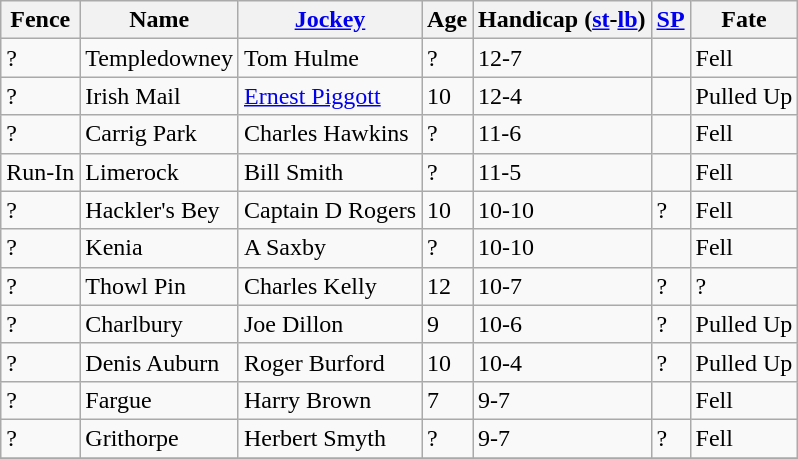<table class="wikitable sortable">
<tr>
<th>Fence</th>
<th>Name</th>
<th><a href='#'>Jockey</a></th>
<th>Age</th>
<th>Handicap (<a href='#'>st</a>-<a href='#'>lb</a>)</th>
<th><a href='#'>SP</a></th>
<th>Fate</th>
</tr>
<tr>
<td>?</td>
<td>Templedowney</td>
<td>Tom Hulme</td>
<td>?</td>
<td>12-7</td>
<td></td>
<td>Fell</td>
</tr>
<tr>
<td>?</td>
<td>Irish Mail</td>
<td><a href='#'>Ernest Piggott</a></td>
<td>10</td>
<td>12-4</td>
<td></td>
<td>Pulled Up</td>
</tr>
<tr>
<td>?</td>
<td>Carrig Park</td>
<td>Charles Hawkins</td>
<td>?</td>
<td>11-6</td>
<td></td>
<td>Fell</td>
</tr>
<tr>
<td>Run-In</td>
<td>Limerock</td>
<td>Bill Smith</td>
<td>?</td>
<td>11-5</td>
<td></td>
<td>Fell</td>
</tr>
<tr>
<td>?</td>
<td>Hackler's Bey</td>
<td>Captain D Rogers</td>
<td>10</td>
<td>10-10</td>
<td>?</td>
<td>Fell</td>
</tr>
<tr>
<td>?</td>
<td>Kenia</td>
<td>A Saxby</td>
<td>?</td>
<td>10-10</td>
<td></td>
<td>Fell</td>
</tr>
<tr>
<td>?</td>
<td>Thowl Pin</td>
<td>Charles Kelly</td>
<td>12</td>
<td>10-7</td>
<td>?</td>
<td>?</td>
</tr>
<tr>
<td>?</td>
<td>Charlbury</td>
<td>Joe Dillon</td>
<td>9</td>
<td>10-6</td>
<td>?</td>
<td>Pulled Up</td>
</tr>
<tr>
<td>?</td>
<td>Denis Auburn</td>
<td>Roger Burford</td>
<td>10</td>
<td>10-4</td>
<td>?</td>
<td>Pulled Up</td>
</tr>
<tr>
<td>?</td>
<td>Fargue</td>
<td>Harry Brown</td>
<td>7</td>
<td>9-7</td>
<td></td>
<td>Fell</td>
</tr>
<tr>
<td>?</td>
<td>Grithorpe</td>
<td>Herbert Smyth</td>
<td>?</td>
<td>9-7</td>
<td>?</td>
<td>Fell</td>
</tr>
<tr>
</tr>
</table>
